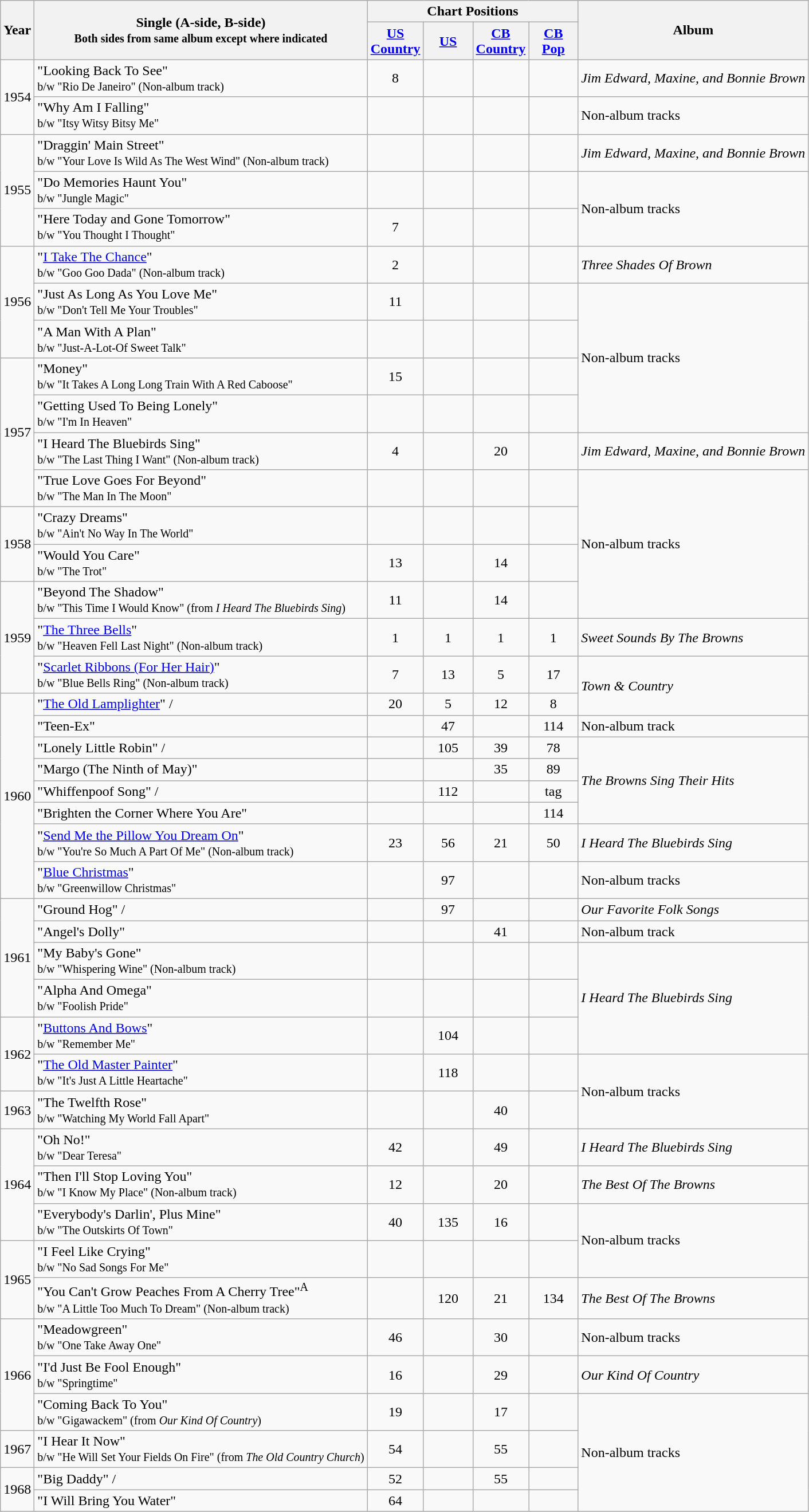<table class="wikitable">
<tr>
<th rowspan="2">Year</th>
<th rowspan="2">Single (A-side, B-side)<br><small>Both sides from same album except where indicated</small></th>
<th colspan="4">Chart Positions</th>
<th rowspan="2">Album</th>
</tr>
<tr>
<th style="width:50px;"><a href='#'>US Country</a></th>
<th style="width:50px;"><a href='#'>US</a></th>
<th style="width:50px;"><a href='#'>CB Country</a></th>
<th style="width:50px;"><a href='#'>CB Pop</a></th>
</tr>
<tr>
<td rowspan="2">1954</td>
<td>"Looking Back To See"<br><small>b/w "Rio De Janeiro" (Non-album track)</small></td>
<td align="center">8</td>
<td></td>
<td></td>
<td></td>
<td><em>Jim Edward, Maxine, and Bonnie Brown</em></td>
</tr>
<tr>
<td>"Why Am I Falling"<br><small>b/w "Itsy Witsy Bitsy Me"</small></td>
<td></td>
<td></td>
<td></td>
<td></td>
<td>Non-album tracks</td>
</tr>
<tr>
<td rowspan="3">1955</td>
<td>"Draggin' Main Street"<br><small>b/w "Your Love Is Wild As The West Wind" (Non-album track)</small></td>
<td></td>
<td></td>
<td></td>
<td></td>
<td><em>Jim Edward, Maxine, and Bonnie Brown</em></td>
</tr>
<tr>
<td>"Do Memories Haunt You"<br><small>b/w "Jungle Magic"</small></td>
<td></td>
<td></td>
<td></td>
<td></td>
<td rowspan="2">Non-album tracks</td>
</tr>
<tr>
<td>"Here Today and Gone Tomorrow"<br><small>b/w "You Thought I Thought"</small></td>
<td align="center">7</td>
<td></td>
<td></td>
<td></td>
</tr>
<tr>
<td rowspan="3">1956</td>
<td>"<a href='#'>I Take The Chance</a>"<br><small>b/w "Goo Goo Dada" (Non-album track)</small></td>
<td align="center">2</td>
<td></td>
<td></td>
<td></td>
<td><em>Three Shades Of Brown</em></td>
</tr>
<tr>
<td>"Just As Long As You Love Me"<br><small>b/w "Don't Tell Me Your Troubles"</small></td>
<td align="center">11</td>
<td></td>
<td></td>
<td></td>
<td rowspan="4">Non-album tracks</td>
</tr>
<tr>
<td>"A Man With A Plan"<br><small>b/w "Just-A-Lot-Of Sweet Talk"</small></td>
<td></td>
<td></td>
<td></td>
<td></td>
</tr>
<tr>
<td rowspan="4">1957</td>
<td>"Money"<br><small>b/w "It Takes A Long Long Train With A Red Caboose"</small></td>
<td align="center">15</td>
<td></td>
<td></td>
<td></td>
</tr>
<tr>
<td>"Getting Used To Being Lonely"<br><small>b/w "I'm In Heaven"</small></td>
<td></td>
<td></td>
<td></td>
<td></td>
</tr>
<tr>
<td>"I Heard The Bluebirds Sing"<br><small>b/w "The Last Thing I Want" (Non-album track)</small></td>
<td align="center">4</td>
<td></td>
<td align="center">20</td>
<td></td>
<td><em>Jim Edward, Maxine, and Bonnie Brown</em></td>
</tr>
<tr>
<td>"True Love Goes For Beyond"<br><small>b/w "The Man In The Moon"</small></td>
<td></td>
<td></td>
<td></td>
<td></td>
<td rowspan="4">Non-album tracks</td>
</tr>
<tr>
<td rowspan="2">1958</td>
<td>"Crazy Dreams"<br><small>b/w "Ain't No Way In The World"</small></td>
<td></td>
<td></td>
<td></td>
<td></td>
</tr>
<tr>
<td>"Would You Care"<br><small>b/w "The Trot"</small></td>
<td align="center">13</td>
<td></td>
<td align="center">14</td>
<td></td>
</tr>
<tr>
<td rowspan="3">1959</td>
<td>"Beyond The Shadow"<br><small>b/w "This Time I Would Know" (from <em>I Heard The Bluebirds Sing</em>)</small></td>
<td align="center">11</td>
<td></td>
<td align="center">14</td>
<td></td>
</tr>
<tr>
<td>"<a href='#'>The Three Bells</a>"<br><small>b/w "Heaven Fell Last Night" (Non-album track)</small></td>
<td align="center">1</td>
<td align="center">1</td>
<td align="center">1</td>
<td align="center">1</td>
<td><em>Sweet Sounds By The Browns</em></td>
</tr>
<tr>
<td>"<a href='#'>Scarlet Ribbons (For Her Hair)</a>"<br><small>b/w "Blue Bells Ring" (Non-album track)</small></td>
<td align="center">7</td>
<td align="center">13</td>
<td align="center">5</td>
<td align="center">17</td>
<td rowspan="2"><em>Town & Country</em></td>
</tr>
<tr>
<td rowspan="8">1960</td>
<td>"<a href='#'>The Old Lamplighter</a>" /</td>
<td align="center">20</td>
<td align="center">5</td>
<td align="center">12</td>
<td align="center">8</td>
</tr>
<tr>
<td>"Teen-Ex"</td>
<td></td>
<td align="center">47</td>
<td></td>
<td align="center">114</td>
<td>Non-album track</td>
</tr>
<tr>
<td>"Lonely Little Robin" /</td>
<td></td>
<td align="center">105</td>
<td align="center">39</td>
<td align="center">78</td>
<td rowspan="4"><em>The Browns Sing Their Hits</em></td>
</tr>
<tr>
<td>"Margo (The Ninth of May)"</td>
<td></td>
<td></td>
<td align="center">35</td>
<td align="center">89</td>
</tr>
<tr>
<td>"Whiffenpoof Song" /</td>
<td></td>
<td align="center">112</td>
<td></td>
<td align="center">tag</td>
</tr>
<tr>
<td>"Brighten the Corner Where You Are"</td>
<td></td>
<td></td>
<td></td>
<td align="center">114</td>
</tr>
<tr>
<td>"<a href='#'>Send Me the Pillow You Dream On</a>"<br><small>b/w "You're So Much A Part Of Me" (Non-album track)</small></td>
<td align="center">23</td>
<td align="center">56</td>
<td align="center">21</td>
<td align="center">50</td>
<td><em>I Heard The Bluebirds Sing</em></td>
</tr>
<tr>
<td>"<a href='#'>Blue Christmas</a>"<br><small>b/w "Greenwillow Christmas"</small></td>
<td></td>
<td align="center">97</td>
<td></td>
<td></td>
<td>Non-album tracks</td>
</tr>
<tr>
<td rowspan="4">1961</td>
<td>"Ground Hog" /</td>
<td></td>
<td align="center">97</td>
<td></td>
<td></td>
<td><em>Our Favorite Folk Songs</em></td>
</tr>
<tr>
<td>"Angel's Dolly"</td>
<td></td>
<td></td>
<td align="center">41</td>
<td></td>
<td>Non-album track</td>
</tr>
<tr>
<td>"My Baby's Gone"<br><small>b/w "Whispering Wine" (Non-album track)</small></td>
<td></td>
<td></td>
<td></td>
<td></td>
<td rowspan="3"><em>I Heard The Bluebirds Sing</em></td>
</tr>
<tr>
<td>"Alpha And Omega"<br><small>b/w "Foolish Pride"</small></td>
<td></td>
<td></td>
<td></td>
<td></td>
</tr>
<tr>
<td rowspan="2">1962</td>
<td>"<a href='#'>Buttons And Bows</a>"<br><small>b/w "Remember Me"</small></td>
<td></td>
<td align="center">104</td>
<td></td>
</tr>
<tr>
<td>"<a href='#'>The Old Master Painter</a>"<br><small>b/w "It's Just A Little Heartache"</small></td>
<td></td>
<td align="center">118</td>
<td></td>
<td></td>
<td rowspan="2">Non-album tracks</td>
</tr>
<tr>
<td>1963</td>
<td>"The Twelfth Rose"<br><small>b/w "Watching My World Fall Apart"</small></td>
<td></td>
<td></td>
<td align="center">40</td>
<td></td>
</tr>
<tr>
<td rowspan="3">1964</td>
<td>"Oh No!"<br><small>b/w "Dear Teresa"</small></td>
<td align="center">42</td>
<td></td>
<td align="center">49</td>
<td></td>
<td><em>I Heard The Bluebirds Sing</em></td>
</tr>
<tr>
<td>"Then I'll Stop Loving You"<br><small>b/w "I Know My Place" (Non-album track)</small></td>
<td align="center">12</td>
<td></td>
<td align="center">20</td>
<td></td>
<td><em>The Best Of The Browns</em></td>
</tr>
<tr>
<td>"Everybody's Darlin', Plus Mine"<br><small>b/w "The Outskirts Of Town"</small></td>
<td align="center">40</td>
<td align="center">135</td>
<td align="center">16</td>
<td></td>
<td rowspan="2">Non-album tracks</td>
</tr>
<tr>
<td rowspan="2">1965</td>
<td>"I Feel Like Crying"<br><small>b/w "No Sad Songs For Me"</small></td>
<td></td>
<td></td>
<td></td>
<td></td>
</tr>
<tr>
<td>"You Can't Grow Peaches From A Cherry Tree"<sup>A</sup><br><small>b/w "A Little Too Much To Dream" (Non-album track)</small></td>
<td></td>
<td align="center">120</td>
<td align="center">21</td>
<td align="center">134</td>
<td><em>The Best Of The Browns</em></td>
</tr>
<tr>
<td rowspan="3">1966</td>
<td>"Meadowgreen"<br><small>b/w "One Take Away One"</small></td>
<td align="center">46</td>
<td></td>
<td align="center">30</td>
<td></td>
<td>Non-album tracks</td>
</tr>
<tr>
<td>"I'd Just Be Fool Enough"<br><small>b/w "Springtime"</small></td>
<td align="center">16</td>
<td></td>
<td align="center">29</td>
<td></td>
<td><em>Our Kind Of Country</em></td>
</tr>
<tr>
<td>"Coming Back To You"<br><small>b/w "Gigawackem" (from <em>Our Kind Of Country</em>)</small></td>
<td align="center">19</td>
<td></td>
<td align="center">17</td>
<td></td>
<td rowspan="4">Non-album tracks</td>
</tr>
<tr>
<td>1967</td>
<td>"I Hear It Now"<br><small>b/w "He Will Set Your Fields On Fire" (from <em>The Old Country Church</em>)</small></td>
<td align="center">54</td>
<td></td>
<td align="center">55</td>
<td></td>
</tr>
<tr>
<td rowspan="2">1968</td>
<td>"Big Daddy" /</td>
<td align="center">52</td>
<td></td>
<td align="center">55</td>
<td></td>
</tr>
<tr>
<td>"I Will Bring You Water"</td>
<td align="center">64</td>
<td></td>
<td></td>
<td></td>
</tr>
</table>
